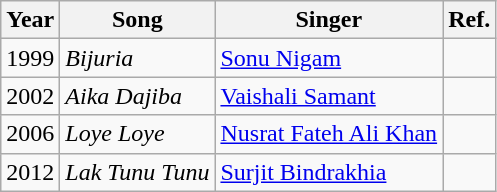<table class="wikitable">
<tr>
<th scope="col">Year</th>
<th scope="col">Song</th>
<th scope="col">Singer</th>
<th scope="col">Ref.</th>
</tr>
<tr>
<td>1999</td>
<td><em>Bijuria</em></td>
<td><a href='#'>Sonu Nigam</a></td>
<td></td>
</tr>
<tr>
<td>2002</td>
<td><em>Aika Dajiba</em></td>
<td><a href='#'>Vaishali Samant</a></td>
<td></td>
</tr>
<tr>
<td>2006</td>
<td><em>Loye Loye</em></td>
<td><a href='#'>Nusrat Fateh Ali Khan</a></td>
<td></td>
</tr>
<tr>
<td>2012</td>
<td><em>Lak Tunu Tunu</em></td>
<td><a href='#'>Surjit Bindrakhia</a></td>
<td></td>
</tr>
</table>
